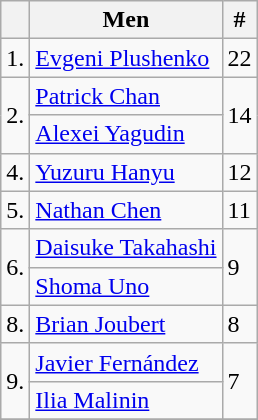<table class="wikitable">
<tr>
<th></th>
<th>Men</th>
<th>#</th>
</tr>
<tr>
<td>1.</td>
<td> <a href='#'>Evgeni Plushenko</a></td>
<td>22</td>
</tr>
<tr>
<td rowspan="2">2.</td>
<td> <a href='#'>Patrick Chan</a></td>
<td rowspan="2">14</td>
</tr>
<tr>
<td> <a href='#'>Alexei Yagudin</a></td>
</tr>
<tr>
<td>4.</td>
<td> <a href='#'>Yuzuru Hanyu</a></td>
<td>12</td>
</tr>
<tr>
<td>5.</td>
<td> <a href='#'>Nathan Chen</a></td>
<td>11</td>
</tr>
<tr>
<td rowspan="2">6.</td>
<td> <a href='#'>Daisuke Takahashi</a></td>
<td rowspan="2">9</td>
</tr>
<tr>
<td> <a href='#'>Shoma Uno</a></td>
</tr>
<tr>
<td>8.</td>
<td> <a href='#'>Brian Joubert</a></td>
<td>8</td>
</tr>
<tr>
<td rowspan="2">9.</td>
<td> <a href='#'>Javier Fernández</a></td>
<td rowspan="2">7</td>
</tr>
<tr>
<td> <a href='#'>Ilia Malinin</a></td>
</tr>
<tr>
</tr>
</table>
